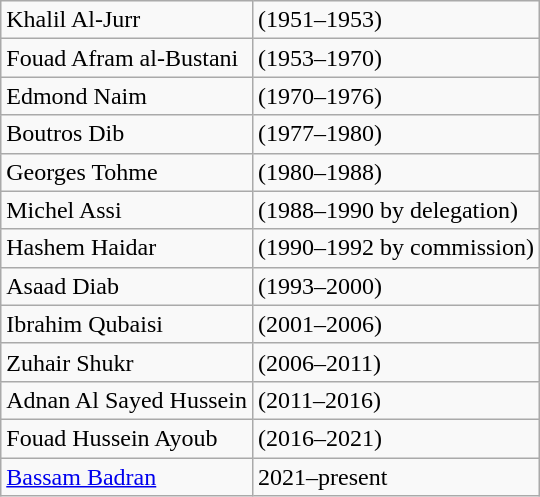<table class="wikitable">
<tr>
<td>Khalil Al-Jurr</td>
<td>(1951–1953)</td>
</tr>
<tr>
<td>Fouad Afram al-Bustani</td>
<td>(1953–1970)</td>
</tr>
<tr>
<td>Edmond Naim</td>
<td>(1970–1976)</td>
</tr>
<tr>
<td>Boutros Dib</td>
<td>(1977–1980)</td>
</tr>
<tr>
<td>Georges Tohme</td>
<td>(1980–1988)</td>
</tr>
<tr>
<td>Michel Assi</td>
<td>(1988–1990 by delegation)</td>
</tr>
<tr>
<td>Hashem Haidar</td>
<td>(1990–1992 by commission)</td>
</tr>
<tr>
<td>Asaad Diab</td>
<td>(1993–2000)</td>
</tr>
<tr>
<td>Ibrahim Qubaisi</td>
<td>(2001–2006)</td>
</tr>
<tr>
<td>Zuhair Shukr</td>
<td>(2006–2011)</td>
</tr>
<tr>
<td>Adnan Al Sayed Hussein</td>
<td>(2011–2016)</td>
</tr>
<tr>
<td>Fouad Hussein Ayoub</td>
<td>(2016–2021)</td>
</tr>
<tr>
<td><a href='#'>Bassam Badran</a></td>
<td>2021–present</td>
</tr>
</table>
